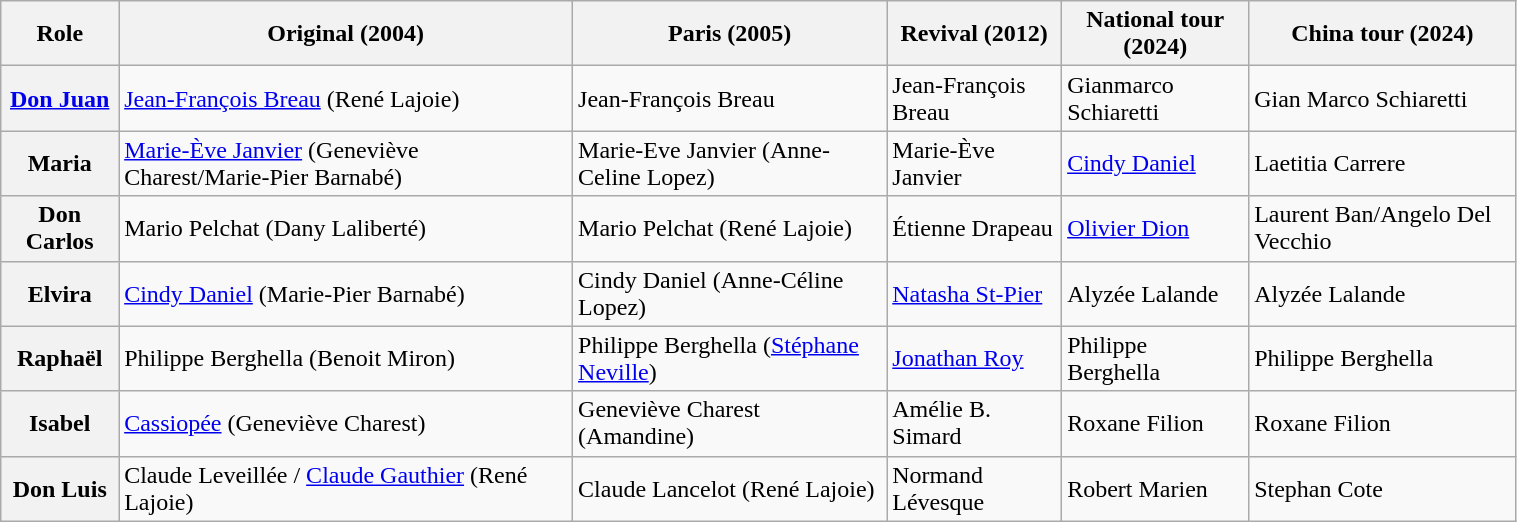<table class="wikitable" style="width:80%;">
<tr>
<th>Role</th>
<th>Original (2004)</th>
<th>Paris (2005)</th>
<th>Revival (2012)</th>
<th>National tour (2024)</th>
<th>China tour (2024)</th>
</tr>
<tr>
<th scope="row"><a href='#'>Don Juan</a></th>
<td><a href='#'>Jean-François Breau</a> (René Lajoie)</td>
<td>Jean-François Breau</td>
<td>Jean-François Breau</td>
<td>Gianmarco Schiaretti</td>
<td>Gian Marco Schiaretti</td>
</tr>
<tr>
<th scope="row">Maria</th>
<td><a href='#'>Marie-Ève Janvier</a> (Geneviève Charest/Marie-Pier Barnabé)</td>
<td>Marie-Eve Janvier (Anne-Celine Lopez)</td>
<td>Marie-Ève Janvier</td>
<td><a href='#'>Cindy Daniel</a></td>
<td>Laetitia Carrere</td>
</tr>
<tr>
<th scope="row">Don Carlos</th>
<td>Mario Pelchat (Dany Laliberté)</td>
<td>Mario Pelchat (René Lajoie)</td>
<td>Étienne Drapeau</td>
<td><a href='#'>Olivier Dion</a></td>
<td>Laurent Ban/Angelo Del Vecchio</td>
</tr>
<tr>
<th scope="row">Elvira</th>
<td><a href='#'>Cindy Daniel</a> (Marie-Pier Barnabé)</td>
<td>Cindy Daniel (Anne-Céline Lopez)</td>
<td><a href='#'>Natasha St-Pier</a></td>
<td>Alyzée Lalande</td>
<td>Alyzée Lalande</td>
</tr>
<tr>
<th scope="row">Raphaël</th>
<td>Philippe Berghella (Benoit Miron)</td>
<td>Philippe Berghella (<a href='#'>Stéphane Neville</a>)</td>
<td><a href='#'>Jonathan Roy</a></td>
<td>Philippe Berghella</td>
<td>Philippe Berghella</td>
</tr>
<tr>
<th scope="row">Isabel</th>
<td><a href='#'>Cassiopée</a> (Geneviève Charest)</td>
<td>Geneviève Charest (Amandine)</td>
<td>Amélie B. Simard</td>
<td>Roxane Filion</td>
<td>Roxane Filion</td>
</tr>
<tr>
<th scope="row">Don Luis</th>
<td>Claude Leveillée / <a href='#'>Claude Gauthier</a> (René Lajoie)</td>
<td>Claude Lancelot (René Lajoie)</td>
<td>Normand Lévesque</td>
<td>Robert Marien</td>
<td>Stephan Cote</td>
</tr>
</table>
